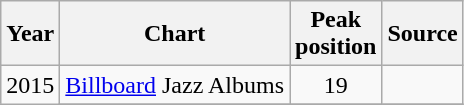<table class="wikitable">
<tr>
<th>Year</th>
<th>Chart</th>
<th>Peak<br>position</th>
<th>Source</th>
</tr>
<tr>
<td rowspan="11">2015</td>
<td><a href='#'>Billboard</a> Jazz Albums</td>
<td style="text-align:center;">19</td>
<td></td>
</tr>
<tr>
</tr>
</table>
